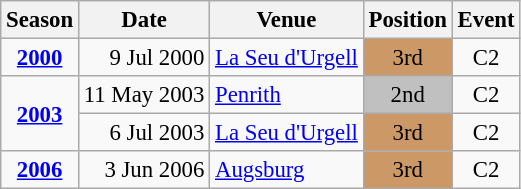<table class="wikitable" style="text-align:center; font-size:95%;">
<tr>
<th>Season</th>
<th>Date</th>
<th>Venue</th>
<th>Position</th>
<th>Event</th>
</tr>
<tr>
<td><strong><a href='#'>2000</a></strong></td>
<td align=right>9 Jul 2000</td>
<td align=left><a href='#'>La Seu d'Urgell</a></td>
<td bgcolor=cc9966>3rd</td>
<td>C2</td>
</tr>
<tr>
<td rowspan=2><strong><a href='#'>2003</a></strong></td>
<td align=right>11 May 2003</td>
<td align=left><a href='#'>Penrith</a></td>
<td bgcolor=silver>2nd</td>
<td>C2</td>
</tr>
<tr>
<td align=right>6 Jul 2003</td>
<td align=left><a href='#'>La Seu d'Urgell</a></td>
<td bgcolor=cc9966>3rd</td>
<td>C2</td>
</tr>
<tr>
<td><strong><a href='#'>2006</a></strong></td>
<td align=right>3 Jun 2006</td>
<td align=left><a href='#'>Augsburg</a></td>
<td bgcolor=cc9966>3rd</td>
<td>C2</td>
</tr>
</table>
